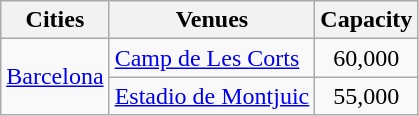<table class="wikitable">
<tr>
<th>Cities</th>
<th>Venues</th>
<th>Capacity</th>
</tr>
<tr>
<td rowspan=2><a href='#'>Barcelona</a></td>
<td><a href='#'>Camp de Les Corts</a></td>
<td align="center">60,000</td>
</tr>
<tr>
<td><a href='#'>Estadio de Montjuic</a></td>
<td align="center">55,000</td>
</tr>
</table>
